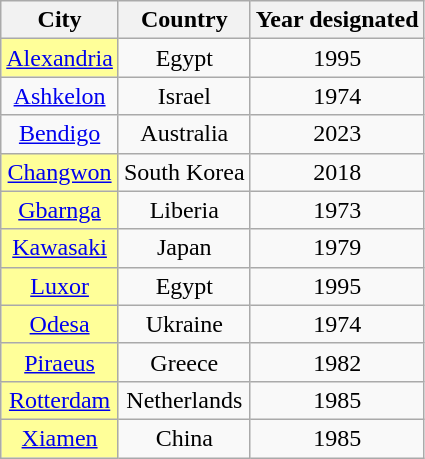<table class="wikitable sortable" style="text-align: center;">
<tr>
<th scope="col">City</th>
<th scope="col">Country</th>
<th scope="col">Year designated</th>
</tr>
<tr>
<td style="background-color: #FFFF99;"><a href='#'>Alexandria</a></td>
<td>Egypt</td>
<td>1995</td>
</tr>
<tr>
<td><a href='#'>Ashkelon</a></td>
<td>Israel</td>
<td>1974</td>
</tr>
<tr>
<td><a href='#'>Bendigo</a></td>
<td>Australia</td>
<td>2023</td>
</tr>
<tr>
<td style="background-color: #FFFF99;"><a href='#'>Changwon</a></td>
<td>South Korea</td>
<td>2018</td>
</tr>
<tr>
<td style="background-color: #FFFF99;"><a href='#'>Gbarnga</a></td>
<td>Liberia</td>
<td>1973</td>
</tr>
<tr>
<td style="background-color: #FFFF99;"><a href='#'>Kawasaki</a></td>
<td>Japan</td>
<td>1979</td>
</tr>
<tr>
<td style="background-color: #FFFF99;"><a href='#'>Luxor</a></td>
<td>Egypt</td>
<td>1995</td>
</tr>
<tr>
<td style="background-color: #FFFF99;"><a href='#'>Odesa</a></td>
<td>Ukraine</td>
<td>1974</td>
</tr>
<tr>
<td style="background-color: #FFFF99;"><a href='#'>Piraeus</a></td>
<td>Greece</td>
<td>1982</td>
</tr>
<tr>
<td style="background-color: #FFFF99;"><a href='#'>Rotterdam</a></td>
<td>Netherlands</td>
<td>1985</td>
</tr>
<tr>
<td style="background-color: #FFFF99;"><a href='#'>Xiamen</a></td>
<td>China</td>
<td>1985</td>
</tr>
</table>
